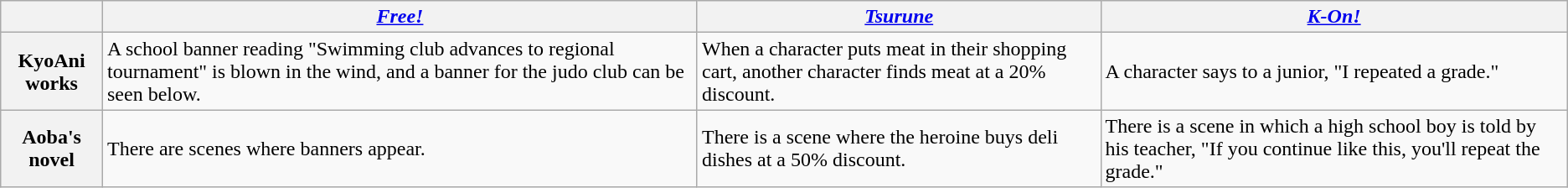<table class="wikitable">
<tr>
<th></th>
<th><em><a href='#'>Free!</a></em></th>
<th><em><a href='#'>Tsurune</a></em></th>
<th><em><a href='#'>K-On!</a></em></th>
</tr>
<tr>
<th>KyoAni works</th>
<td>A school banner reading "Swimming club advances to regional tournament" is blown in the wind, and a banner for the judo club can be seen below.</td>
<td>When a character puts meat in their shopping cart, another character finds meat at a 20% discount.</td>
<td>A character says to a junior, "I repeated a grade."</td>
</tr>
<tr>
<th>Aoba's novel</th>
<td>There are scenes where banners appear.</td>
<td>There is a scene where the heroine buys deli dishes at a 50% discount.</td>
<td>There is a scene in which a high school boy is told by his teacher, "If you continue like this, you'll repeat the grade."</td>
</tr>
</table>
